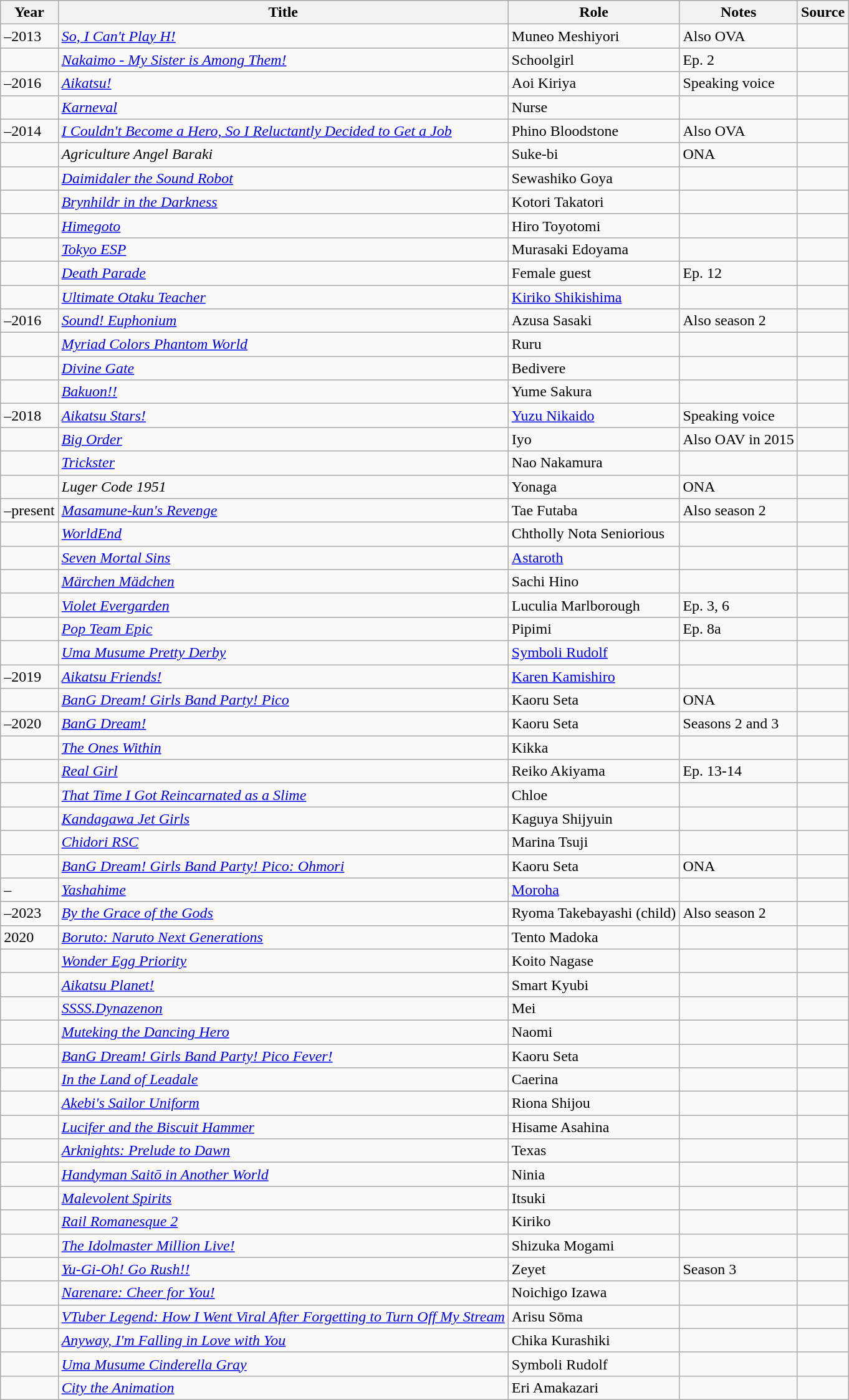<table class="wikitable sortable plainrowheaders">
<tr>
<th>Year</th>
<th>Title</th>
<th>Role</th>
<th class="unsortable">Notes</th>
<th class="unsortable">Source</th>
</tr>
<tr>
<td>–2013</td>
<td><em><a href='#'>So, I Can't Play H!</a></em></td>
<td>Muneo Meshiyori</td>
<td>Also OVA</td>
<td></td>
</tr>
<tr>
<td></td>
<td><em><a href='#'>Nakaimo - My Sister is Among Them!</a></em></td>
<td>Schoolgirl</td>
<td>Ep. 2</td>
<td></td>
</tr>
<tr>
<td>–2016</td>
<td><em><a href='#'>Aikatsu!</a></em></td>
<td>Aoi Kiriya</td>
<td>Speaking voice</td>
<td></td>
</tr>
<tr>
<td></td>
<td><em><a href='#'>Karneval</a></em></td>
<td>Nurse</td>
<td></td>
<td></td>
</tr>
<tr>
<td>–2014</td>
<td><em><a href='#'>I Couldn't Become a Hero, So I Reluctantly Decided to Get a Job</a></em></td>
<td>Phino Bloodstone</td>
<td>Also OVA</td>
<td></td>
</tr>
<tr>
<td></td>
<td><em>Agriculture Angel Baraki</em></td>
<td>Suke-bi</td>
<td>ONA</td>
<td></td>
</tr>
<tr>
<td></td>
<td><em><a href='#'>Daimidaler the Sound Robot</a></em></td>
<td>Sewashiko Goya</td>
<td></td>
<td></td>
</tr>
<tr>
<td></td>
<td><em><a href='#'>Brynhildr in the Darkness</a></em></td>
<td>Kotori Takatori</td>
<td></td>
<td></td>
</tr>
<tr>
<td></td>
<td><em><a href='#'>Himegoto</a></em></td>
<td>Hiro Toyotomi</td>
<td></td>
<td></td>
</tr>
<tr>
<td></td>
<td><em><a href='#'>Tokyo ESP</a></em></td>
<td>Murasaki Edoyama</td>
<td></td>
<td></td>
</tr>
<tr>
<td></td>
<td><em><a href='#'>Death Parade</a></em></td>
<td>Female guest</td>
<td>Ep. 12</td>
<td></td>
</tr>
<tr>
<td></td>
<td><em><a href='#'>Ultimate Otaku Teacher</a></em></td>
<td><a href='#'>Kiriko Shikishima</a></td>
<td></td>
<td></td>
</tr>
<tr>
<td>–2016</td>
<td><em><a href='#'>Sound! Euphonium</a></em></td>
<td>Azusa Sasaki</td>
<td>Also season 2</td>
<td></td>
</tr>
<tr>
<td></td>
<td><em><a href='#'>Myriad Colors Phantom World</a></em></td>
<td>Ruru</td>
<td></td>
<td></td>
</tr>
<tr>
<td></td>
<td><em><a href='#'>Divine Gate</a></em></td>
<td>Bedivere</td>
<td></td>
<td></td>
</tr>
<tr>
<td></td>
<td><em><a href='#'>Bakuon!!</a></em></td>
<td>Yume Sakura</td>
<td></td>
<td></td>
</tr>
<tr>
<td>–2018</td>
<td><em><a href='#'>Aikatsu Stars!</a></em></td>
<td><a href='#'>Yuzu Nikaido</a></td>
<td>Speaking voice</td>
<td></td>
</tr>
<tr>
<td></td>
<td><em><a href='#'>Big Order</a></em></td>
<td>Iyo</td>
<td>Also OAV in 2015</td>
<td></td>
</tr>
<tr>
<td></td>
<td><em><a href='#'>Trickster</a></em></td>
<td>Nao Nakamura</td>
<td></td>
<td></td>
</tr>
<tr>
<td></td>
<td><em>Luger Code 1951</em></td>
<td>Yonaga</td>
<td>ONA</td>
<td></td>
</tr>
<tr>
<td>–present</td>
<td><em><a href='#'>Masamune-kun's Revenge</a></em></td>
<td>Tae Futaba</td>
<td>Also season 2</td>
<td></td>
</tr>
<tr>
<td></td>
<td><em><a href='#'>WorldEnd</a></em></td>
<td>Chtholly Nota Seniorious</td>
<td></td>
<td></td>
</tr>
<tr>
<td></td>
<td><em><a href='#'>Seven Mortal Sins</a></em></td>
<td><a href='#'>Astaroth</a></td>
<td></td>
<td></td>
</tr>
<tr>
<td></td>
<td><em><a href='#'>Märchen Mädchen</a></em></td>
<td>Sachi Hino</td>
<td></td>
<td></td>
</tr>
<tr>
<td></td>
<td><em><a href='#'>Violet Evergarden</a></em></td>
<td>Luculia Marlborough</td>
<td>Ep. 3, 6</td>
<td></td>
</tr>
<tr>
<td></td>
<td><em><a href='#'>Pop Team Epic</a></em></td>
<td>Pipimi</td>
<td>Ep. 8a</td>
<td></td>
</tr>
<tr>
<td></td>
<td><em><a href='#'>Uma Musume Pretty Derby</a></em></td>
<td><a href='#'>Symboli Rudolf</a></td>
<td></td>
<td></td>
</tr>
<tr>
<td>–2019</td>
<td><em><a href='#'>Aikatsu Friends!</a></em></td>
<td><a href='#'>Karen Kamishiro</a></td>
<td></td>
<td></td>
</tr>
<tr>
<td></td>
<td><em><a href='#'>BanG Dream! Girls Band Party! Pico</a></em></td>
<td>Kaoru Seta</td>
<td>ONA</td>
<td></td>
</tr>
<tr>
<td>–2020</td>
<td><em><a href='#'>BanG Dream!</a></em></td>
<td>Kaoru Seta</td>
<td>Seasons 2 and 3</td>
<td></td>
</tr>
<tr>
<td></td>
<td><em><a href='#'>The Ones Within</a></em></td>
<td>Kikka</td>
<td></td>
<td></td>
</tr>
<tr>
<td></td>
<td><em><a href='#'>Real Girl</a></em></td>
<td>Reiko Akiyama</td>
<td>Ep. 13-14</td>
<td></td>
</tr>
<tr>
<td></td>
<td><em><a href='#'>That Time I Got Reincarnated as a Slime</a></em></td>
<td>Chloe</td>
<td></td>
<td></td>
</tr>
<tr>
<td></td>
<td><em><a href='#'>Kandagawa Jet Girls</a></em></td>
<td>Kaguya Shijyuin</td>
<td></td>
<td></td>
</tr>
<tr>
<td></td>
<td><em><a href='#'>Chidori RSC</a></em></td>
<td>Marina Tsuji</td>
<td></td>
<td></td>
</tr>
<tr>
<td></td>
<td><em><a href='#'>BanG Dream! Girls Band Party! Pico: Ohmori</a></em></td>
<td>Kaoru Seta</td>
<td>ONA</td>
<td></td>
</tr>
<tr>
<td>–</td>
<td><em><a href='#'>Yashahime</a></em></td>
<td><a href='#'>Moroha</a></td>
<td></td>
<td></td>
</tr>
<tr>
<td>–2023</td>
<td><em><a href='#'>By the Grace of the Gods</a></em></td>
<td>Ryoma Takebayashi (child)</td>
<td>Also season 2</td>
<td></td>
</tr>
<tr>
<td>2020</td>
<td><em><a href='#'>Boruto: Naruto Next Generations</a></em></td>
<td>Tento Madoka</td>
<td></td>
<td></td>
</tr>
<tr>
<td></td>
<td><em><a href='#'>Wonder Egg Priority</a></em></td>
<td>Koito Nagase</td>
<td></td>
<td></td>
</tr>
<tr>
<td></td>
<td><em><a href='#'>Aikatsu Planet!</a></em></td>
<td>Smart Kyubi</td>
<td></td>
<td></td>
</tr>
<tr>
<td></td>
<td><em><a href='#'>SSSS.Dynazenon</a></em></td>
<td>Mei</td>
<td></td>
<td></td>
</tr>
<tr>
<td></td>
<td><em><a href='#'>Muteking the Dancing Hero</a></em></td>
<td>Naomi</td>
<td></td>
<td></td>
</tr>
<tr>
<td></td>
<td><em><a href='#'>BanG Dream! Girls Band Party! Pico Fever!</a></em></td>
<td>Kaoru Seta</td>
<td></td>
<td></td>
</tr>
<tr>
<td></td>
<td><em><a href='#'>In the Land of Leadale</a></em></td>
<td>Caerina</td>
<td></td>
<td></td>
</tr>
<tr>
<td></td>
<td><em><a href='#'>Akebi's Sailor Uniform</a></em></td>
<td>Riona Shijou</td>
<td></td>
<td></td>
</tr>
<tr>
<td></td>
<td><em><a href='#'>Lucifer and the Biscuit Hammer</a></em></td>
<td>Hisame Asahina</td>
<td></td>
<td></td>
</tr>
<tr>
<td></td>
<td><em><a href='#'>Arknights: Prelude to Dawn</a></em></td>
<td>Texas</td>
<td></td>
<td></td>
</tr>
<tr>
<td></td>
<td><em><a href='#'>Handyman Saitō in Another World</a></em></td>
<td>Ninia</td>
<td></td>
<td></td>
</tr>
<tr>
<td></td>
<td><em><a href='#'>Malevolent Spirits</a></em></td>
<td>Itsuki</td>
<td></td>
<td></td>
</tr>
<tr>
<td></td>
<td><em><a href='#'>Rail Romanesque 2</a></em></td>
<td>Kiriko</td>
<td></td>
<td></td>
</tr>
<tr>
<td></td>
<td><em><a href='#'>The Idolmaster Million Live!</a></em></td>
<td>Shizuka Mogami</td>
<td></td>
<td></td>
</tr>
<tr>
<td></td>
<td><em><a href='#'>Yu-Gi-Oh! Go Rush!!</a></em></td>
<td>Zeyet</td>
<td>Season 3</td>
<td></td>
</tr>
<tr>
<td></td>
<td><em><a href='#'>Narenare: Cheer for You!</a></em></td>
<td>Noichigo Izawa</td>
<td></td>
<td></td>
</tr>
<tr>
<td></td>
<td><em><a href='#'>VTuber Legend: How I Went Viral After Forgetting to Turn Off My Stream</a></em></td>
<td>Arisu Sōma</td>
<td></td>
<td></td>
</tr>
<tr>
<td></td>
<td><em><a href='#'>Anyway, I'm Falling in Love with You</a></em></td>
<td>Chika Kurashiki</td>
<td></td>
<td></td>
</tr>
<tr>
<td></td>
<td><em><a href='#'>Uma Musume Cinderella Gray</a></em></td>
<td>Symboli Rudolf</td>
<td></td>
<td></td>
</tr>
<tr>
<td></td>
<td><em><a href='#'>City the Animation</a></em></td>
<td>Eri Amakazari</td>
<td></td>
<td></td>
</tr>
</table>
